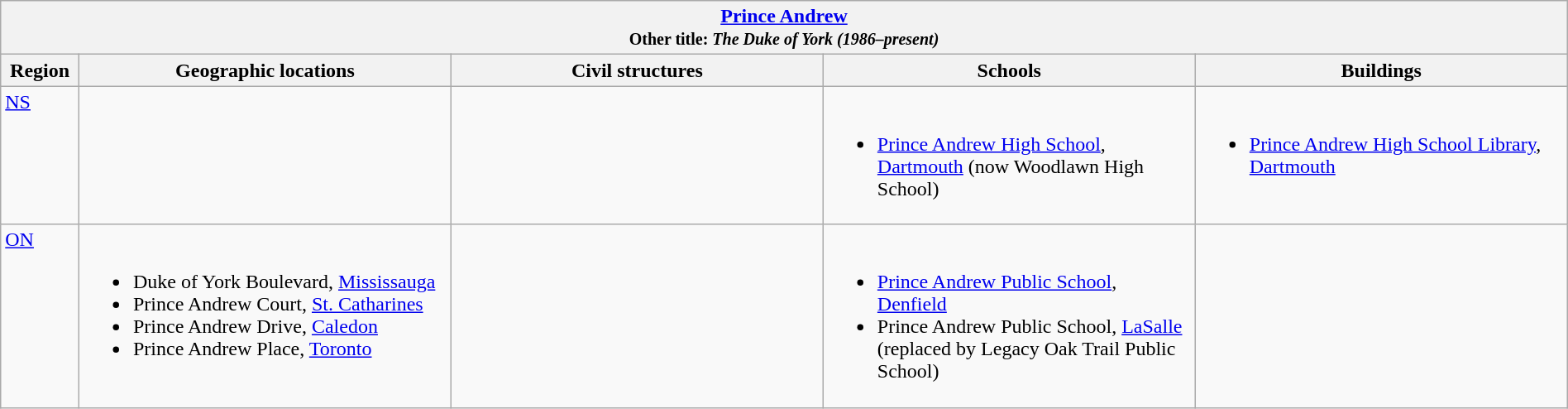<table class="wikitable" width="100%">
<tr>
<th colspan="5"> <a href='#'>Prince Andrew</a><br><small>Other title: <em>The Duke of York (1986–present)</em></small></th>
</tr>
<tr>
<th width="5%">Region</th>
<th width="23.75%">Geographic locations</th>
<th width="23.75%">Civil structures</th>
<th width="23.75%">Schools</th>
<th width="23.75%">Buildings</th>
</tr>
<tr>
<td align=left valign=top> <a href='#'>NS</a></td>
<td></td>
<td></td>
<td align=left valign=top><br><ul><li><a href='#'>Prince Andrew High School</a>, <a href='#'>Dartmouth</a> (now Woodlawn High School)</li></ul></td>
<td align=left valign=top><br><ul><li><a href='#'>Prince Andrew High School Library</a>, <a href='#'>Dartmouth</a></li></ul></td>
</tr>
<tr>
<td align=left valign=top> <a href='#'>ON</a></td>
<td align=left valign=top><br><ul><li>Duke of York Boulevard, <a href='#'>Mississauga</a></li><li>Prince Andrew Court, <a href='#'>St. Catharines</a></li><li>Prince Andrew Drive, <a href='#'>Caledon</a></li><li>Prince Andrew Place, <a href='#'>Toronto</a></li></ul></td>
<td></td>
<td align=left valign=top><br><ul><li><a href='#'>Prince Andrew Public School</a>, <a href='#'>Denfield</a></li><li>Prince Andrew Public School, <a href='#'>LaSalle</a> (replaced by Legacy Oak Trail Public School)</li></ul></td>
<td></td>
</tr>
</table>
